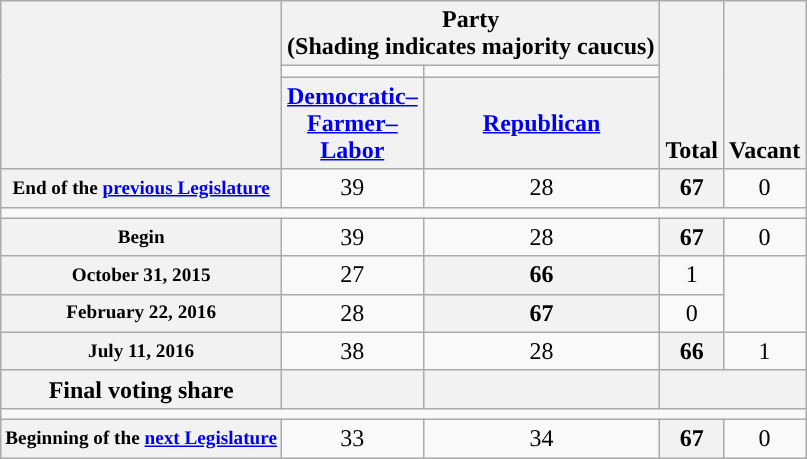<table class=wikitable style="text-align:center">
<tr style="vertical-align:bottom;">
<th rowspan=3></th>
<th colspan=2>Party <div>(Shading indicates majority caucus)</div></th>
<th rowspan=3>Total</th>
<th rowspan=3>Vacant</th>
</tr>
<tr style="height:5px">
<td style="background-color:"></td>
<td style="background-color:"></td>
</tr>
<tr>
<th width=60><a href='#'>Democratic–Farmer–Labor</a></th>
<th><a href='#'>Republican</a></th>
</tr>
<tr>
<th nowrap style="font-size:80%">End of the <a href='#'>previous Legislature</a></th>
<td>39</td>
<td>28</td>
<th>67</th>
<td>0</td>
</tr>
<tr>
<td colspan=5></td>
</tr>
<tr>
<th nowrap style="font-size:80%">Begin</th>
<td>39</td>
<td>28</td>
<th>67</th>
<td>0</td>
</tr>
<tr>
<th nowrap style="font-size:80%">October 31, 2015</th>
<td>27</td>
<th>66</th>
<td>1</td>
</tr>
<tr>
<th nowrap style="font-size:80%">February 22, 2016</th>
<td>28</td>
<th>67</th>
<td>0</td>
</tr>
<tr>
<th nowrap style="font-size:80%">July 11, 2016</th>
<td>38</td>
<td>28</td>
<th>66</th>
<td>1</td>
</tr>
<tr>
<th>Final voting share</th>
<th></th>
<th></th>
<th colspan=2></th>
</tr>
<tr>
<td colspan=5></td>
</tr>
<tr>
<th nowrap style="font-size:80%">Beginning of the <a href='#'>next Legislature</a></th>
<td>33</td>
<td>34</td>
<th>67</th>
<td>0</td>
</tr>
</table>
